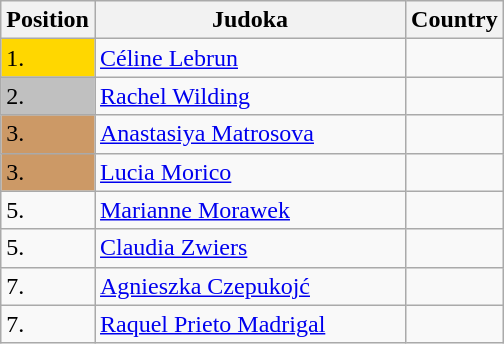<table class=wikitable>
<tr>
<th width=10>Position</th>
<th width=200>Judoka</th>
<th width=10>Country</th>
</tr>
<tr>
<td bgcolor=gold>1.</td>
<td><a href='#'>Céline Lebrun</a></td>
<td></td>
</tr>
<tr>
<td bgcolor="silver">2.</td>
<td><a href='#'>Rachel Wilding</a></td>
<td></td>
</tr>
<tr>
<td bgcolor="CC9966">3.</td>
<td><a href='#'>Anastasiya Matrosova</a></td>
<td></td>
</tr>
<tr>
<td bgcolor="CC9966">3.</td>
<td><a href='#'>Lucia Morico</a></td>
<td></td>
</tr>
<tr>
<td>5.</td>
<td><a href='#'>Marianne Morawek</a></td>
<td></td>
</tr>
<tr>
<td>5.</td>
<td><a href='#'>Claudia Zwiers</a></td>
<td></td>
</tr>
<tr>
<td>7.</td>
<td><a href='#'>Agnieszka Czepukojć</a></td>
<td></td>
</tr>
<tr>
<td>7.</td>
<td><a href='#'>Raquel Prieto Madrigal</a></td>
<td></td>
</tr>
</table>
